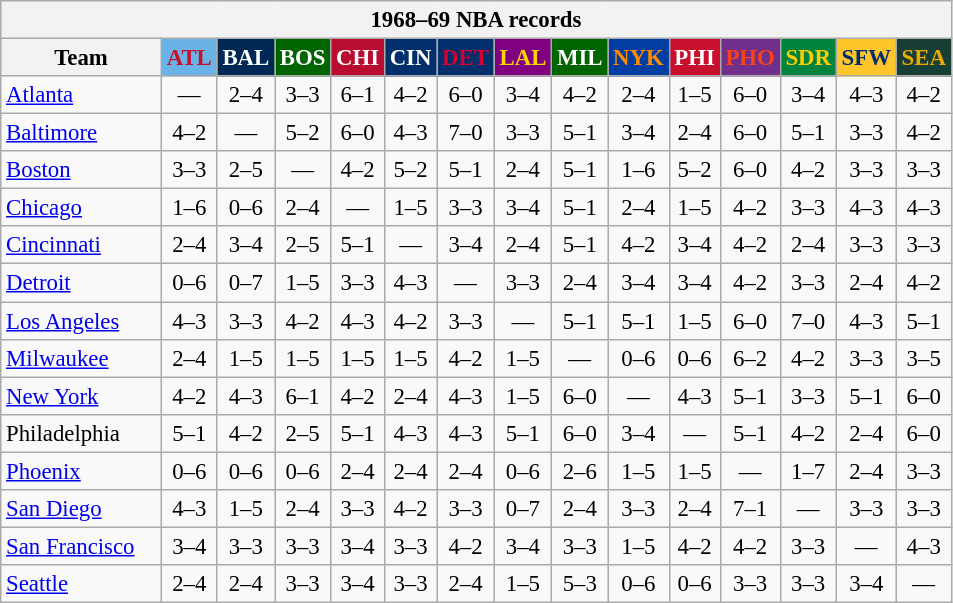<table class="wikitable" style="font-size:95%; text-align:center;">
<tr>
<th colspan=15>1968–69 NBA records</th>
</tr>
<tr>
<th width=100>Team</th>
<th style="background:#69B3E6;color:#C70F2E;width=35">ATL</th>
<th style="background:#002854;color:#FFFFFF;width=35">BAL</th>
<th style="background:#006400;color:#FFFFFF;width=35">BOS</th>
<th style="background:#BA0C2F;color:#FFFFFF;width=35">CHI</th>
<th style="background:#012F6B;color:#FFFFFF;width=35">CIN</th>
<th style="background:#012F6B;color:#D40032;width=35">DET</th>
<th style="background:#800080;color:#FFD700;width=35">LAL</th>
<th style="background:#006400;color:#FFFFFF;width=35">MIL</th>
<th style="background:#003EA4;color:#FF8C00;width=35">NYK</th>
<th style="background:#C90F2E;color:#FFFFFF;width=35">PHI</th>
<th style="background:#702F8B;color:#FA4417;width=35">PHO</th>
<th style="background:#00843D;color:#FFCC00;width=35">SDR</th>
<th style="background:#FFC62C;color:#012F6B;width=35">SFW</th>
<th style="background:#173F36;color:#EBAA00;width=35">SEA</th>
</tr>
<tr>
<td style="text-align:left;"><a href='#'>Atlanta</a></td>
<td>—</td>
<td>2–4</td>
<td>3–3</td>
<td>6–1</td>
<td>4–2</td>
<td>6–0</td>
<td>3–4</td>
<td>4–2</td>
<td>2–4</td>
<td>1–5</td>
<td>6–0</td>
<td>3–4</td>
<td>4–3</td>
<td>4–2</td>
</tr>
<tr>
<td style="text-align:left;"><a href='#'>Baltimore</a></td>
<td>4–2</td>
<td>—</td>
<td>5–2</td>
<td>6–0</td>
<td>4–3</td>
<td>7–0</td>
<td>3–3</td>
<td>5–1</td>
<td>3–4</td>
<td>2–4</td>
<td>6–0</td>
<td>5–1</td>
<td>3–3</td>
<td>4–2</td>
</tr>
<tr>
<td style="text-align:left;"><a href='#'>Boston</a></td>
<td>3–3</td>
<td>2–5</td>
<td>—</td>
<td>4–2</td>
<td>5–2</td>
<td>5–1</td>
<td>2–4</td>
<td>5–1</td>
<td>1–6</td>
<td>5–2</td>
<td>6–0</td>
<td>4–2</td>
<td>3–3</td>
<td>3–3</td>
</tr>
<tr>
<td style="text-align:left;"><a href='#'>Chicago</a></td>
<td>1–6</td>
<td>0–6</td>
<td>2–4</td>
<td>—</td>
<td>1–5</td>
<td>3–3</td>
<td>3–4</td>
<td>5–1</td>
<td>2–4</td>
<td>1–5</td>
<td>4–2</td>
<td>3–3</td>
<td>4–3</td>
<td>4–3</td>
</tr>
<tr>
<td style="text-align:left;"><a href='#'>Cincinnati</a></td>
<td>2–4</td>
<td>3–4</td>
<td>2–5</td>
<td>5–1</td>
<td>—</td>
<td>3–4</td>
<td>2–4</td>
<td>5–1</td>
<td>4–2</td>
<td>3–4</td>
<td>4–2</td>
<td>2–4</td>
<td>3–3</td>
<td>3–3</td>
</tr>
<tr>
<td style="text-align:left;"><a href='#'>Detroit</a></td>
<td>0–6</td>
<td>0–7</td>
<td>1–5</td>
<td>3–3</td>
<td>4–3</td>
<td>—</td>
<td>3–3</td>
<td>2–4</td>
<td>3–4</td>
<td>3–4</td>
<td>4–2</td>
<td>3–3</td>
<td>2–4</td>
<td>4–2</td>
</tr>
<tr>
<td style="text-align:left;"><a href='#'>Los Angeles</a></td>
<td>4–3</td>
<td>3–3</td>
<td>4–2</td>
<td>4–3</td>
<td>4–2</td>
<td>3–3</td>
<td>—</td>
<td>5–1</td>
<td>5–1</td>
<td>1–5</td>
<td>6–0</td>
<td>7–0</td>
<td>4–3</td>
<td>5–1</td>
</tr>
<tr>
<td style="text-align:left;"><a href='#'>Milwaukee</a></td>
<td>2–4</td>
<td>1–5</td>
<td>1–5</td>
<td>1–5</td>
<td>1–5</td>
<td>4–2</td>
<td>1–5</td>
<td>—</td>
<td>0–6</td>
<td>0–6</td>
<td>6–2</td>
<td>4–2</td>
<td>3–3</td>
<td>3–5</td>
</tr>
<tr>
<td style="text-align:left;"><a href='#'>New York</a></td>
<td>4–2</td>
<td>4–3</td>
<td>6–1</td>
<td>4–2</td>
<td>2–4</td>
<td>4–3</td>
<td>1–5</td>
<td>6–0</td>
<td>—</td>
<td>4–3</td>
<td>5–1</td>
<td>3–3</td>
<td>5–1</td>
<td>6–0</td>
</tr>
<tr>
<td style="text-align:left;">Philadelphia</td>
<td>5–1</td>
<td>4–2</td>
<td>2–5</td>
<td>5–1</td>
<td>4–3</td>
<td>4–3</td>
<td>5–1</td>
<td>6–0</td>
<td>3–4</td>
<td>—</td>
<td>5–1</td>
<td>4–2</td>
<td>2–4</td>
<td>6–0</td>
</tr>
<tr>
<td style="text-align:left;"><a href='#'>Phoenix</a></td>
<td>0–6</td>
<td>0–6</td>
<td>0–6</td>
<td>2–4</td>
<td>2–4</td>
<td>2–4</td>
<td>0–6</td>
<td>2–6</td>
<td>1–5</td>
<td>1–5</td>
<td>—</td>
<td>1–7</td>
<td>2–4</td>
<td>3–3</td>
</tr>
<tr>
<td style="text-align:left;"><a href='#'>San Diego</a></td>
<td>4–3</td>
<td>1–5</td>
<td>2–4</td>
<td>3–3</td>
<td>4–2</td>
<td>3–3</td>
<td>0–7</td>
<td>2–4</td>
<td>3–3</td>
<td>2–4</td>
<td>7–1</td>
<td>—</td>
<td>3–3</td>
<td>3–3</td>
</tr>
<tr>
<td style="text-align:left;"><a href='#'>San Francisco</a></td>
<td>3–4</td>
<td>3–3</td>
<td>3–3</td>
<td>3–4</td>
<td>3–3</td>
<td>4–2</td>
<td>3–4</td>
<td>3–3</td>
<td>1–5</td>
<td>4–2</td>
<td>4–2</td>
<td>3–3</td>
<td>—</td>
<td>4–3</td>
</tr>
<tr>
<td style="text-align:left;"><a href='#'>Seattle</a></td>
<td>2–4</td>
<td>2–4</td>
<td>3–3</td>
<td>3–4</td>
<td>3–3</td>
<td>2–4</td>
<td>1–5</td>
<td>5–3</td>
<td>0–6</td>
<td>0–6</td>
<td>3–3</td>
<td>3–3</td>
<td>3–4</td>
<td>—</td>
</tr>
</table>
